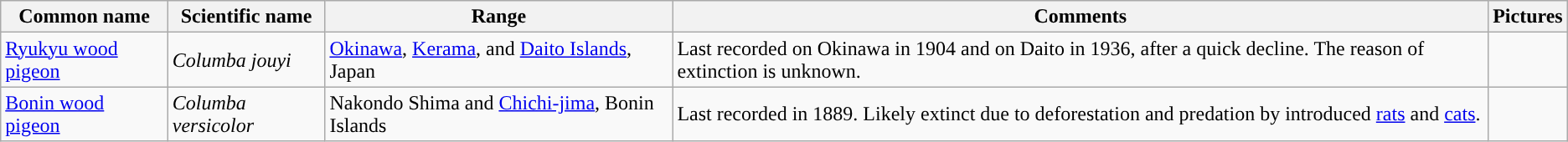<table class="wikitable">
<tr>
<th>Common name</th>
<th>Scientific name</th>
<th>Range</th>
<th class="unsortable">Comments</th>
<th class="unsortable">Pictures</th>
</tr>
<tr>
<td><a href='#'>Ryukyu wood pigeon</a></td>
<td><em>Columba jouyi</em></td>
<td><a href='#'>Okinawa</a>, <a href='#'>Kerama</a>, and <a href='#'>Daito Islands</a>, Japan</td>
<td>Last recorded on Okinawa in 1904 and on Daito in 1936, after a quick decline. The reason of extinction is unknown.</td>
<td></td>
</tr>
<tr>
<td><a href='#'>Bonin wood pigeon</a></td>
<td><em>Columba versicolor</em></td>
<td>Nakondo Shima and <a href='#'>Chichi-jima</a>, Bonin Islands</td>
<td>Last recorded in 1889. Likely extinct due to deforestation and predation by introduced <a href='#'>rats</a> and <a href='#'>cats</a>.</td>
<td></td>
</tr>
</table>
